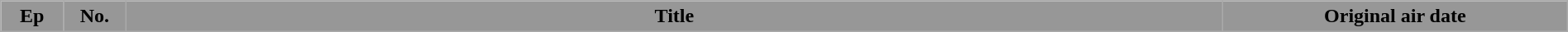<table class="wikitable plainrowheaders" style="width:100%; background:#FFF;">
<tr>
<th style="background:#979797; width:4%;">Ep</th>
<th style="background:#979797; width:4%;">No.</th>
<th style="background:#979797;">Title</th>
<th style="background:#979797; width:22%;">Original air date<br>






</th>
</tr>
</table>
